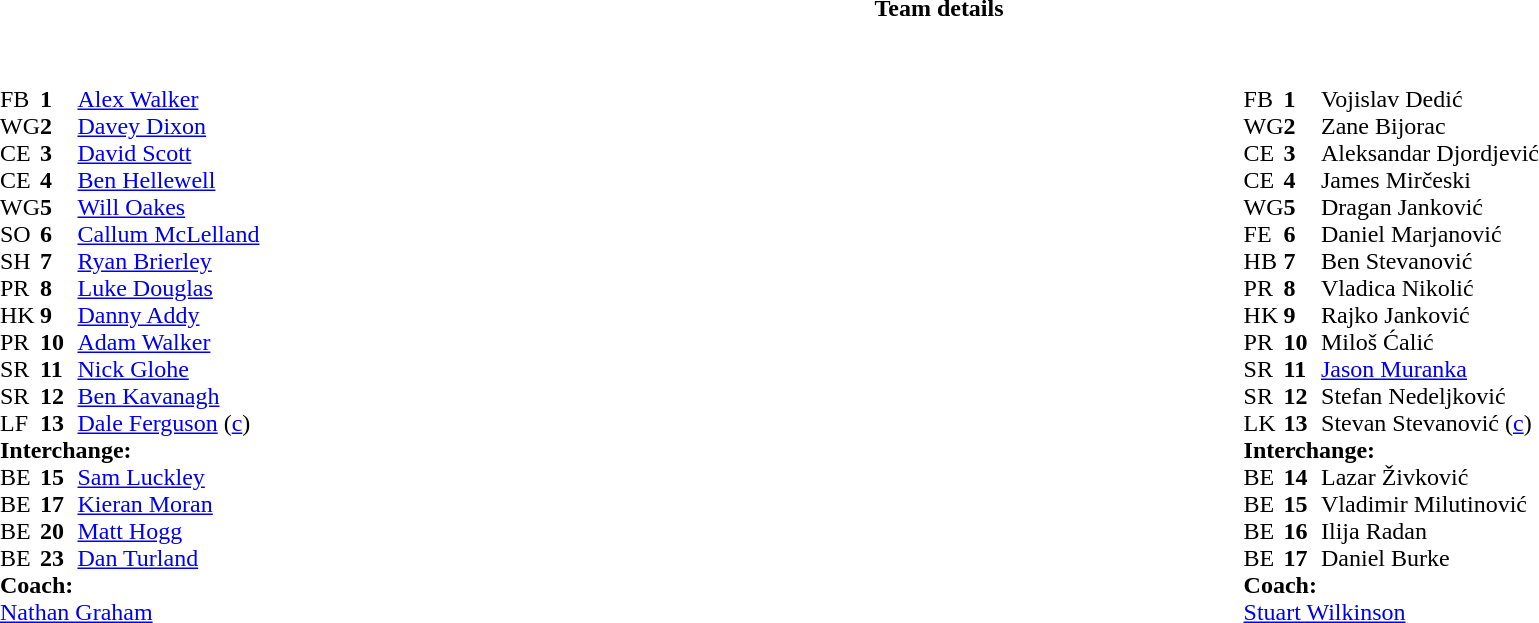<table border="0" width="100%" class="collapsible collapsed">
<tr>
<th>Team details</th>
</tr>
<tr>
<td><br><table width="100%">
<tr>
<td valign="top" width="50%"><br><table style="font-size: 100%" cellspacing="0" cellpadding="0">
<tr>
<th width="25"></th>
<th width="25"></th>
<th></th>
<th width="25"></th>
</tr>
<tr>
<td>FB</td>
<td><strong>1</strong></td>
<td><a href='#'>Alex Walker</a></td>
</tr>
<tr>
<td>WG</td>
<td><strong>2</strong></td>
<td><a href='#'>Davey Dixon</a></td>
</tr>
<tr>
<td>CE</td>
<td><strong>3</strong></td>
<td><a href='#'>David Scott</a></td>
</tr>
<tr>
<td>CE</td>
<td><strong>4</strong></td>
<td><a href='#'>Ben Hellewell</a></td>
</tr>
<tr>
<td>WG</td>
<td><strong>5</strong></td>
<td><a href='#'>Will Oakes</a></td>
</tr>
<tr>
<td>SO</td>
<td><strong>6</strong></td>
<td><a href='#'>Callum McLelland</a></td>
</tr>
<tr>
<td>SH</td>
<td><strong>7</strong></td>
<td><a href='#'>Ryan Brierley</a></td>
</tr>
<tr>
<td>PR</td>
<td><strong>8</strong></td>
<td><a href='#'>Luke Douglas</a></td>
</tr>
<tr>
<td>HK</td>
<td><strong>9</strong></td>
<td><a href='#'>Danny Addy</a> </td>
</tr>
<tr>
<td>PR</td>
<td><strong>10</strong></td>
<td><a href='#'>Adam Walker</a></td>
</tr>
<tr>
<td>SR</td>
<td><strong>11</strong></td>
<td><a href='#'>Nick Glohe</a></td>
</tr>
<tr>
<td>SR</td>
<td><strong>12</strong></td>
<td><a href='#'>Ben Kavanagh</a></td>
</tr>
<tr>
<td>LF</td>
<td><strong>13</strong></td>
<td><a href='#'>Dale Ferguson</a> (<a href='#'>c</a>)</td>
</tr>
<tr>
<td colspan=3><strong>Interchange:</strong></td>
</tr>
<tr>
<td>BE</td>
<td><strong>15</strong></td>
<td><a href='#'>Sam Luckley</a></td>
</tr>
<tr>
<td>BE</td>
<td><strong>17</strong></td>
<td><a href='#'>Kieran Moran</a></td>
</tr>
<tr>
<td>BE</td>
<td><strong>20</strong></td>
<td><a href='#'>Matt Hogg</a></td>
</tr>
<tr>
<td>BE</td>
<td><strong>23</strong></td>
<td><a href='#'>Dan Turland</a></td>
</tr>
<tr>
<td colspan=3><strong>Coach:</strong></td>
</tr>
<tr>
<td colspan="4"> <a href='#'>Nathan Graham</a></td>
</tr>
</table>
</td>
<td valign="top" width="50%"><br><table style="font-size: 100%" cellspacing="0" cellpadding="0" align="center">
<tr>
<th width="25"></th>
<th width="25"></th>
<th></th>
<th width="25"></th>
</tr>
<tr>
<td>FB</td>
<td><strong>1</strong></td>
<td>Vojislav Dedić</td>
</tr>
<tr>
<td>WG</td>
<td><strong>2</strong></td>
<td>Zane Bijorac</td>
</tr>
<tr>
<td>CE</td>
<td><strong>3</strong></td>
<td>Aleksandar Djordjević</td>
</tr>
<tr>
<td>CE</td>
<td><strong>4</strong></td>
<td>James Mirčeski </td>
</tr>
<tr>
<td>WG</td>
<td><strong>5</strong></td>
<td>Dragan Janković</td>
</tr>
<tr>
<td>FE</td>
<td><strong>6</strong></td>
<td>Daniel Marjanović</td>
</tr>
<tr>
<td>HB</td>
<td><strong>7</strong></td>
<td>Ben Stevanović</td>
</tr>
<tr>
<td>PR</td>
<td><strong>8</strong></td>
<td>Vladica Nikolić</td>
</tr>
<tr>
<td>HK</td>
<td><strong>9</strong></td>
<td>Rajko Janković </td>
</tr>
<tr>
<td>PR</td>
<td><strong>10</strong></td>
<td>Miloš Ćalić</td>
</tr>
<tr>
<td>SR</td>
<td><strong>11</strong></td>
<td><a href='#'>Jason Muranka</a></td>
</tr>
<tr>
<td>SR</td>
<td><strong>12</strong></td>
<td>Stefan Nedeljković</td>
</tr>
<tr>
<td>LK</td>
<td><strong>13</strong></td>
<td>Stevan Stevanović (<a href='#'>c</a>)</td>
</tr>
<tr>
<td colspan=3><strong>Interchange:</strong></td>
</tr>
<tr>
<td>BE</td>
<td><strong>14</strong></td>
<td>Lazar Živković</td>
</tr>
<tr>
<td>BE</td>
<td><strong>15</strong></td>
<td>Vladimir Milutinović</td>
</tr>
<tr>
<td>BE</td>
<td><strong>16</strong></td>
<td>Ilija Radan </td>
</tr>
<tr>
<td>BE</td>
<td><strong>17</strong></td>
<td>Daniel Burke</td>
</tr>
<tr>
<td colspan=3><strong>Coach:</strong></td>
</tr>
<tr>
<td colspan="4"> <a href='#'>Stuart Wilkinson</a></td>
</tr>
</table>
</td>
</tr>
</table>
</td>
</tr>
</table>
